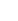<table -bgcolor="#cccccc" style="float:right; border:1px solid white">
<tr>
<th></th>
<th></th>
</tr>
<tr>
<td></td>
<td></td>
</tr>
<tr>
</tr>
</table>
